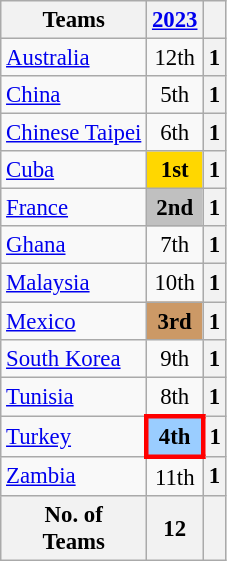<table class="wikitable" style="font-size:95%; text-align: center;">
<tr>
<th>Teams</th>
<th><a href='#'>2023</a></th>
<th></th>
</tr>
<tr>
<td align="left"> <a href='#'>Australia</a></td>
<td>12th</td>
<th>1</th>
</tr>
<tr>
<td align="left"> <a href='#'>China</a></td>
<td>5th</td>
<th>1</th>
</tr>
<tr>
<td align="left"> <a href='#'>Chinese Taipei</a></td>
<td>6th</td>
<th>1</th>
</tr>
<tr>
<td align="left"> <a href='#'>Cuba</a></td>
<td style="background:gold;"><strong>1st</strong></td>
<th>1</th>
</tr>
<tr>
<td align="left"> <a href='#'>France</a></td>
<td style="background:silver;"><strong>2nd</strong></td>
<th>1</th>
</tr>
<tr>
<td align="left"> <a href='#'>Ghana</a></td>
<td>7th</td>
<th>1</th>
</tr>
<tr>
<td align="left"> <a href='#'>Malaysia</a></td>
<td>10th</td>
<th>1</th>
</tr>
<tr>
<td align="left"> <a href='#'>Mexico</a></td>
<td style="background:#cc9966;"><strong>3rd</strong></td>
<th>1</th>
</tr>
<tr>
<td align="left"> <a href='#'>South Korea</a></td>
<td>9th</td>
<th>1</th>
</tr>
<tr>
<td align="left"> <a href='#'>Tunisia</a></td>
<td>8th</td>
<th>1</th>
</tr>
<tr>
<td align="left"> <a href='#'>Turkey</a></td>
<td style="border: 3px solid red" bgcolor="#9acdff"><strong>4th</strong></td>
<th>1</th>
</tr>
<tr>
<td align="left"> <a href='#'>Zambia</a></td>
<td>11th</td>
<th>1</th>
</tr>
<tr>
<th>No. of<br> Teams</th>
<th>12</th>
<th></th>
</tr>
</table>
